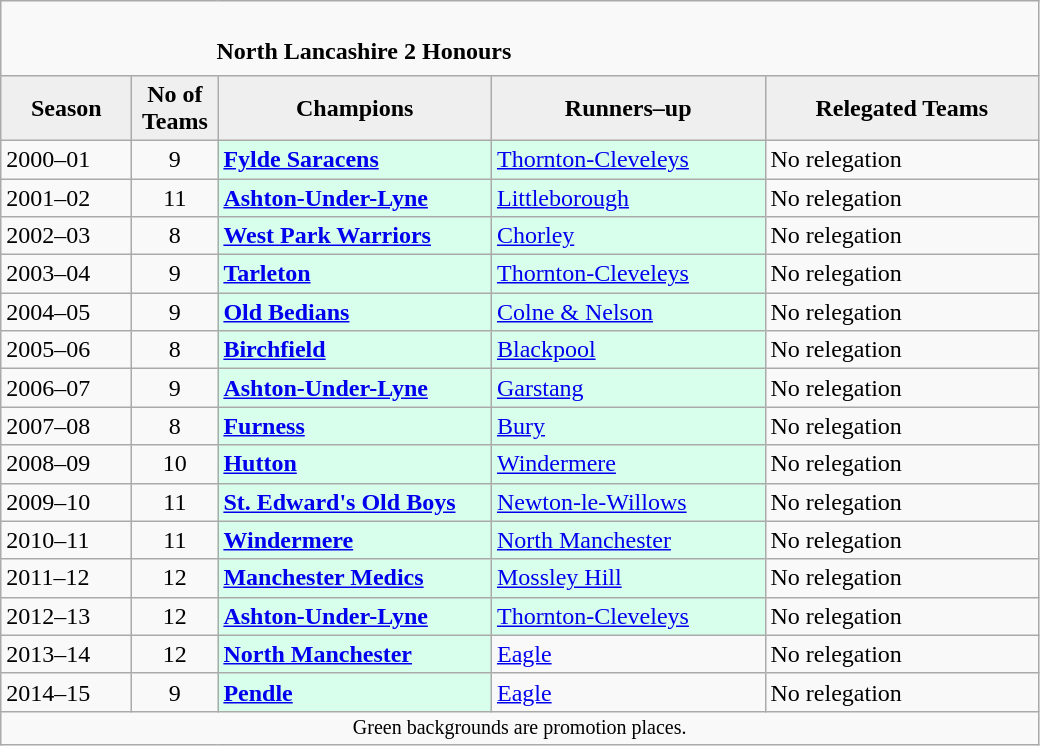<table class="wikitable" style="text-align: left;">
<tr>
<td colspan="11" cellpadding="0" cellspacing="0"><br><table border="0" style="width:100%;" cellpadding="0" cellspacing="0">
<tr>
<td style="width:20%; border:0;"></td>
<td style="border:0;"><strong>North Lancashire 2 Honours</strong></td>
<td style="width:20%; border:0;"></td>
</tr>
</table>
</td>
</tr>
<tr>
<th style="background:#efefef; width:80px;">Season</th>
<th style="background:#efefef; width:50px;">No of Teams</th>
<th style="background:#efefef; width:175px;">Champions</th>
<th style="background:#efefef; width:175px;">Runners–up</th>
<th style="background:#efefef; width:175px;">Relegated Teams</th>
</tr>
<tr align=left>
<td>2000–01</td>
<td style="text-align: center;">9</td>
<td style="background:#d8ffeb;"><strong><a href='#'>Fylde Saracens</a></strong></td>
<td style="background:#d8ffeb;"><a href='#'>Thornton-Cleveleys</a></td>
<td>No relegation</td>
</tr>
<tr>
<td>2001–02</td>
<td style="text-align: center;">11</td>
<td style="background:#d8ffeb;"><strong><a href='#'>Ashton-Under-Lyne</a></strong></td>
<td style="background:#d8ffeb;"><a href='#'>Littleborough</a></td>
<td>No relegation</td>
</tr>
<tr>
<td>2002–03</td>
<td style="text-align: center;">8</td>
<td style="background:#d8ffeb;"><strong><a href='#'>West Park Warriors</a></strong></td>
<td style="background:#d8ffeb;"><a href='#'>Chorley</a></td>
<td>No relegation</td>
</tr>
<tr>
<td>2003–04</td>
<td style="text-align: center;">9</td>
<td style="background:#d8ffeb;"><strong><a href='#'>Tarleton</a></strong></td>
<td style="background:#d8ffeb;"><a href='#'>Thornton-Cleveleys</a></td>
<td>No relegation</td>
</tr>
<tr>
<td>2004–05</td>
<td style="text-align: center;">9</td>
<td style="background:#d8ffeb;"><strong><a href='#'>Old Bedians</a></strong></td>
<td style="background:#d8ffeb;"><a href='#'>Colne & Nelson</a></td>
<td>No relegation</td>
</tr>
<tr>
<td>2005–06</td>
<td style="text-align: center;">8</td>
<td style="background:#d8ffeb;"><strong><a href='#'>Birchfield</a></strong></td>
<td style="background:#d8ffeb;"><a href='#'>Blackpool</a></td>
<td>No relegation</td>
</tr>
<tr>
<td>2006–07</td>
<td style="text-align: center;">9</td>
<td style="background:#d8ffeb;"><strong><a href='#'>Ashton-Under-Lyne</a></strong></td>
<td style="background:#d8ffeb;"><a href='#'>Garstang</a></td>
<td>No relegation</td>
</tr>
<tr>
<td>2007–08</td>
<td style="text-align: center;">8</td>
<td style="background:#d8ffeb;"><strong><a href='#'>Furness</a></strong></td>
<td style="background:#d8ffeb;"><a href='#'>Bury</a></td>
<td>No relegation</td>
</tr>
<tr>
<td>2008–09</td>
<td style="text-align: center;">10</td>
<td style="background:#d8ffeb;"><strong><a href='#'>Hutton</a></strong></td>
<td style="background:#d8ffeb;"><a href='#'>Windermere</a></td>
<td>No relegation</td>
</tr>
<tr>
<td>2009–10</td>
<td style="text-align: center;">11</td>
<td style="background:#d8ffeb;"><strong><a href='#'>St. Edward's Old Boys</a></strong></td>
<td style="background:#d8ffeb;"><a href='#'>Newton-le-Willows</a></td>
<td>No relegation</td>
</tr>
<tr>
<td>2010–11</td>
<td style="text-align: center;">11</td>
<td style="background:#d8ffeb;"><strong><a href='#'>Windermere</a></strong></td>
<td style="background:#d8ffeb;"><a href='#'>North Manchester</a></td>
<td>No relegation</td>
</tr>
<tr>
<td>2011–12</td>
<td style="text-align: center;">12</td>
<td style="background:#d8ffeb;"><strong><a href='#'>Manchester Medics</a></strong></td>
<td style="background:#d8ffeb;"><a href='#'>Mossley Hill</a></td>
<td>No relegation</td>
</tr>
<tr>
<td>2012–13</td>
<td style="text-align: center;">12</td>
<td style="background:#d8ffeb;"><strong><a href='#'>Ashton-Under-Lyne</a></strong></td>
<td style="background:#d8ffeb;"><a href='#'>Thornton-Cleveleys</a></td>
<td>No relegation</td>
</tr>
<tr>
<td>2013–14</td>
<td style="text-align: center;">12</td>
<td style="background:#d8ffeb;"><strong><a href='#'>North Manchester</a></strong></td>
<td><a href='#'>Eagle</a></td>
<td>No relegation</td>
</tr>
<tr>
<td>2014–15</td>
<td style="text-align: center;">9</td>
<td style="background:#d8ffeb;"><strong><a href='#'>Pendle</a></strong></td>
<td><a href='#'>Eagle</a></td>
<td>No relegation</td>
</tr>
<tr>
<td colspan="15"  style="border:0; font-size:smaller; text-align:center;">Green backgrounds are promotion places.</td>
</tr>
</table>
